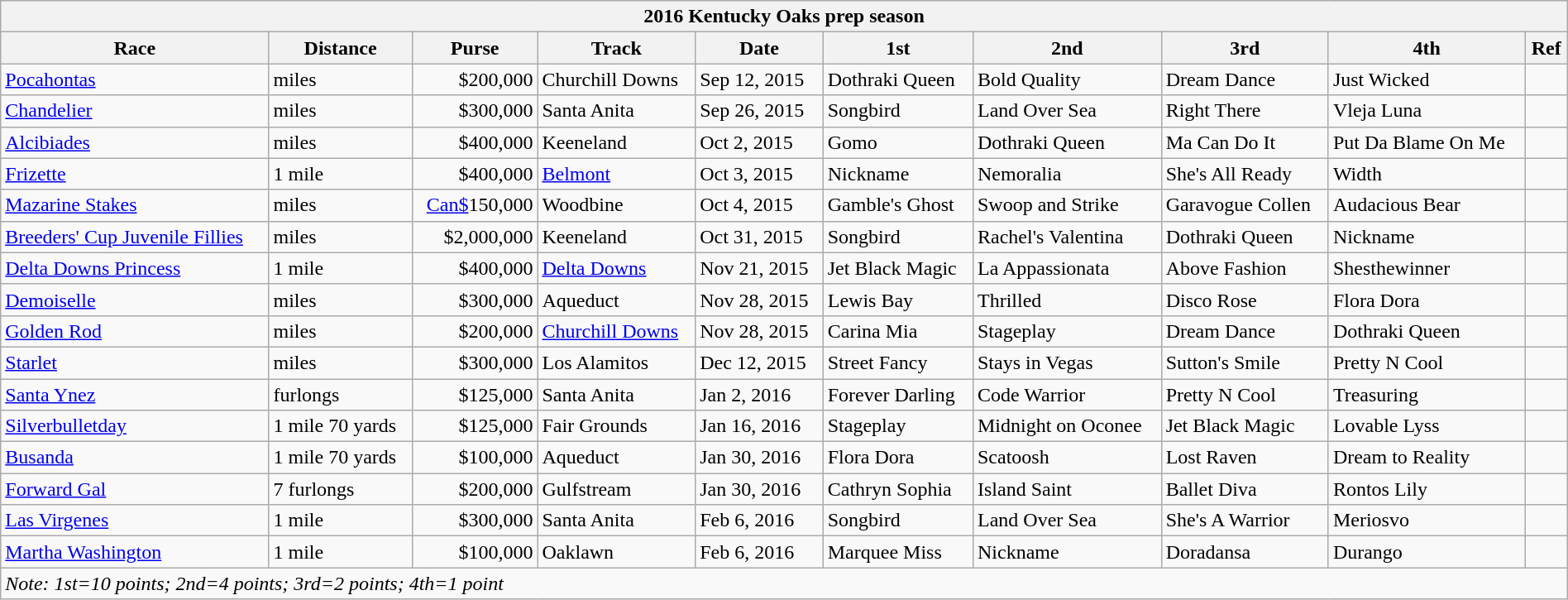<table class="wikitable " style="width:100%">
<tr>
<th colspan=10>2016 Kentucky Oaks prep season</th>
</tr>
<tr>
<th>Race</th>
<th>Distance</th>
<th>Purse</th>
<th>Track</th>
<th>Date</th>
<th>1st</th>
<th>2nd</th>
<th>3rd</th>
<th>4th</th>
<th>Ref</th>
</tr>
<tr>
<td><a href='#'>Pocahontas</a></td>
<td> miles</td>
<td align=right>$200,000</td>
<td>Churchill Downs</td>
<td>Sep 12, 2015</td>
<td>Dothraki Queen</td>
<td>Bold Quality</td>
<td>Dream Dance</td>
<td>Just Wicked</td>
<td></td>
</tr>
<tr>
<td><a href='#'>Chandelier</a></td>
<td> miles</td>
<td align=right>$300,000</td>
<td>Santa Anita</td>
<td>Sep 26, 2015</td>
<td>Songbird</td>
<td>Land Over Sea</td>
<td>Right There</td>
<td>Vleja Luna</td>
<td></td>
</tr>
<tr>
<td><a href='#'>Alcibiades</a></td>
<td> miles</td>
<td align=right>$400,000</td>
<td>Keeneland</td>
<td>Oct 2, 2015</td>
<td>Gomo</td>
<td>Dothraki Queen</td>
<td>Ma Can Do It</td>
<td>Put Da Blame On Me</td>
<td></td>
</tr>
<tr>
<td><a href='#'>Frizette</a></td>
<td>1 mile</td>
<td align=right>$400,000</td>
<td><a href='#'>Belmont</a></td>
<td>Oct 3, 2015</td>
<td>Nickname</td>
<td>Nemoralia</td>
<td>She's All Ready</td>
<td>Width</td>
<td></td>
</tr>
<tr>
<td><a href='#'>Mazarine Stakes</a></td>
<td> miles</td>
<td align=right><a href='#'>Can$</a>150,000</td>
<td>Woodbine</td>
<td>Oct 4, 2015</td>
<td>Gamble's Ghost</td>
<td>Swoop and Strike</td>
<td>Garavogue Collen</td>
<td>Audacious Bear</td>
<td></td>
</tr>
<tr>
<td><a href='#'>Breeders' Cup Juvenile Fillies</a></td>
<td> miles</td>
<td align=right>$2,000,000</td>
<td>Keeneland</td>
<td>Oct 31, 2015</td>
<td>Songbird</td>
<td>Rachel's Valentina</td>
<td>Dothraki Queen</td>
<td>Nickname</td>
<td></td>
</tr>
<tr>
<td><a href='#'>Delta Downs Princess</a></td>
<td>1 mile</td>
<td align=right>$400,000</td>
<td><a href='#'>Delta Downs</a></td>
<td>Nov 21, 2015</td>
<td>Jet Black Magic</td>
<td>La Appassionata</td>
<td>Above Fashion</td>
<td>Shesthewinner</td>
<td></td>
</tr>
<tr>
<td><a href='#'>Demoiselle</a></td>
<td> miles</td>
<td align=right>$300,000</td>
<td>Aqueduct</td>
<td>Nov 28, 2015</td>
<td>Lewis Bay</td>
<td>Thrilled</td>
<td>Disco Rose</td>
<td>Flora Dora</td>
<td></td>
</tr>
<tr>
<td><a href='#'>Golden Rod</a></td>
<td> miles</td>
<td align=right>$200,000</td>
<td><a href='#'>Churchill Downs</a></td>
<td>Nov 28, 2015</td>
<td>Carina Mia</td>
<td>Stageplay</td>
<td>Dream Dance</td>
<td>Dothraki Queen</td>
<td></td>
</tr>
<tr>
<td><a href='#'>Starlet</a></td>
<td> miles</td>
<td align=right>$300,000</td>
<td>Los Alamitos</td>
<td>Dec 12, 2015</td>
<td>Street Fancy</td>
<td>Stays in Vegas</td>
<td>Sutton's Smile</td>
<td>Pretty N Cool</td>
<td></td>
</tr>
<tr>
<td><a href='#'>Santa Ynez</a></td>
<td> furlongs</td>
<td align=right>$125,000</td>
<td>Santa Anita</td>
<td>Jan 2, 2016</td>
<td>Forever Darling</td>
<td>Code Warrior</td>
<td>Pretty N Cool</td>
<td>Treasuring</td>
<td></td>
</tr>
<tr>
<td><a href='#'>Silverbulletday</a></td>
<td>1 mile 70 yards</td>
<td align=right>$125,000</td>
<td>Fair Grounds</td>
<td>Jan 16, 2016</td>
<td>Stageplay</td>
<td>Midnight on Oconee</td>
<td>Jet Black Magic</td>
<td>Lovable Lyss</td>
<td></td>
</tr>
<tr>
<td><a href='#'>Busanda</a></td>
<td>1 mile 70 yards</td>
<td align=right>$100,000</td>
<td>Aqueduct</td>
<td>Jan 30, 2016</td>
<td>Flora Dora</td>
<td>Scatoosh</td>
<td>Lost Raven</td>
<td>Dream to Reality</td>
<td></td>
</tr>
<tr>
<td><a href='#'>Forward Gal</a></td>
<td>7 furlongs</td>
<td align=right>$200,000</td>
<td>Gulfstream</td>
<td>Jan 30, 2016</td>
<td>Cathryn Sophia</td>
<td>Island Saint</td>
<td>Ballet Diva</td>
<td>Rontos Lily</td>
<td></td>
</tr>
<tr>
<td><a href='#'>Las Virgenes</a></td>
<td>1 mile</td>
<td align=right>$300,000</td>
<td>Santa Anita</td>
<td>Feb 6, 2016</td>
<td>Songbird</td>
<td>Land Over Sea</td>
<td>She's A Warrior</td>
<td>Meriosvo</td>
<td></td>
</tr>
<tr>
<td><a href='#'>Martha Washington</a></td>
<td>1 mile</td>
<td align=right>$100,000</td>
<td>Oaklawn</td>
<td>Feb 6, 2016</td>
<td>Marquee Miss</td>
<td>Nickname</td>
<td>Doradansa</td>
<td>Durango</td>
<td></td>
</tr>
<tr>
<td colspan=10><em>Note: 1st=10 points; 2nd=4 points; 3rd=2 points; 4th=1 point</em></td>
</tr>
</table>
